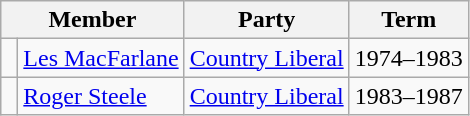<table class="wikitable">
<tr>
<th colspan="2">Member</th>
<th>Party</th>
<th>Term</th>
</tr>
<tr>
<td> </td>
<td><a href='#'>Les MacFarlane</a></td>
<td><a href='#'>Country Liberal</a></td>
<td>1974–1983</td>
</tr>
<tr>
<td> </td>
<td><a href='#'>Roger Steele</a></td>
<td><a href='#'>Country Liberal</a></td>
<td>1983–1987</td>
</tr>
</table>
